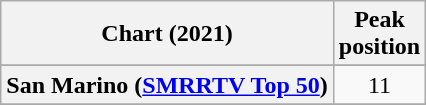<table class="wikitable sortable plainrowheaders" style="text-align:center;">
<tr>
<th>Chart (2021)</th>
<th>Peak<br>position</th>
</tr>
<tr>
</tr>
<tr>
<th scope="row">San Marino (<a href='#'>SMRRTV Top 50</a>)</th>
<td>11</td>
</tr>
<tr>
</tr>
</table>
